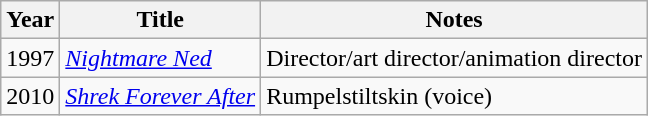<table class="wikitable" style="font-size: 100%;">
<tr>
<th>Year</th>
<th>Title</th>
<th>Notes</th>
</tr>
<tr>
<td>1997</td>
<td><em><a href='#'>Nightmare Ned</a></em></td>
<td>Director/art director/animation director</td>
</tr>
<tr>
<td>2010</td>
<td><em><a href='#'>Shrek Forever After</a></em></td>
<td>Rumpelstiltskin (voice)</td>
</tr>
</table>
